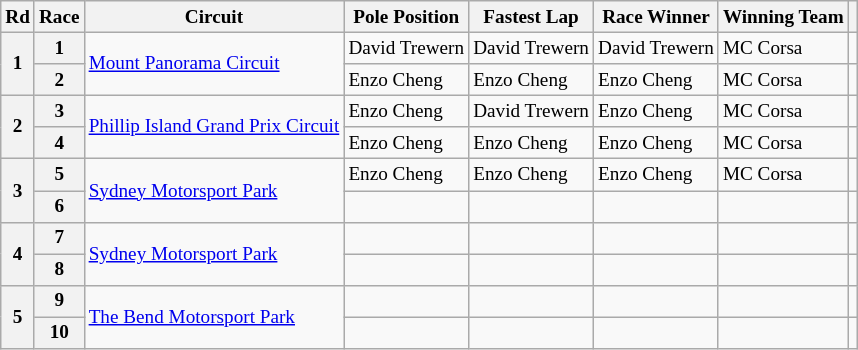<table class="wikitable" style="font-size:80%;">
<tr>
<th>Rd</th>
<th>Race</th>
<th>Circuit</th>
<th>Pole Position</th>
<th>Fastest Lap</th>
<th>Race Winner</th>
<th>Winning Team</th>
<th></th>
</tr>
<tr>
<th rowspan="2">1</th>
<th>1</th>
<td rowspan="2"> <a href='#'>Mount Panorama Circuit</a></td>
<td> David Trewern</td>
<td> David Trewern</td>
<td> David Trewern</td>
<td>MC Corsa</td>
<td align="center"></td>
</tr>
<tr>
<th>2</th>
<td> Enzo Cheng</td>
<td> Enzo Cheng</td>
<td> Enzo Cheng</td>
<td>MC Corsa</td>
<td align="center"></td>
</tr>
<tr>
<th rowspan="2">2</th>
<th>3</th>
<td rowspan="2"> <a href='#'>Phillip Island Grand Prix Circuit</a></td>
<td> Enzo Cheng</td>
<td> David Trewern</td>
<td> Enzo Cheng</td>
<td>MC Corsa</td>
<td></td>
</tr>
<tr>
<th>4</th>
<td> Enzo Cheng</td>
<td> Enzo Cheng</td>
<td> Enzo Cheng</td>
<td>MC Corsa</td>
<td></td>
</tr>
<tr>
<th rowspan="2">3</th>
<th>5</th>
<td rowspan="2"> <a href='#'>Sydney Motorsport Park</a></td>
<td> Enzo Cheng</td>
<td> Enzo Cheng</td>
<td> Enzo Cheng</td>
<td>MC Corsa</td>
<td></td>
</tr>
<tr>
<th>6</th>
<td></td>
<td></td>
<td></td>
<td></td>
<td></td>
</tr>
<tr>
<th rowspan="2">4</th>
<th>7</th>
<td rowspan="2"> <a href='#'>Sydney Motorsport Park</a></td>
<td></td>
<td></td>
<td></td>
<td></td>
<td></td>
</tr>
<tr>
<th>8</th>
<td></td>
<td></td>
<td></td>
<td></td>
<td></td>
</tr>
<tr>
<th rowspan="2">5</th>
<th>9</th>
<td rowspan="2"> <a href='#'>The Bend Motorsport Park</a></td>
<td></td>
<td></td>
<td></td>
<td></td>
<td></td>
</tr>
<tr>
<th>10</th>
<td></td>
<td></td>
<td></td>
<td></td>
<td></td>
</tr>
</table>
